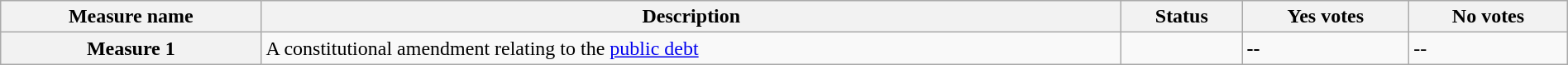<table class="wikitable sortable plainrowheaders" style="width:100%">
<tr>
<th scope="col">Measure name</th>
<th class="unsortable" scope="col">Description</th>
<th scope="col">Status</th>
<th scope="col">Yes votes</th>
<th scope="col">No votes</th>
</tr>
<tr>
<th scope="row">Measure 1</th>
<td>A constitutional amendment relating to the <a href='#'>public debt</a></td>
<td></td>
<td><strong>--</strong></td>
<td>--</td>
</tr>
</table>
